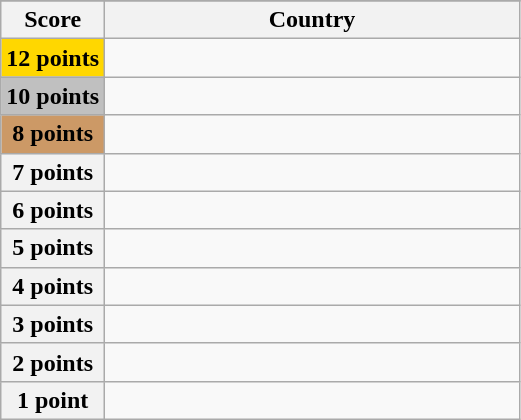<table class="wikitable">
<tr>
</tr>
<tr>
<th scope="col" width="20%">Score</th>
<th scope="col">Country</th>
</tr>
<tr>
<th scope="row" style="background:gold">12 points</th>
<td></td>
</tr>
<tr>
<th scope="row" style="background:silver">10 points</th>
<td></td>
</tr>
<tr>
<th scope="row" style="background:#CC9966">8 points</th>
<td></td>
</tr>
<tr>
<th scope="row">7 points</th>
<td></td>
</tr>
<tr>
<th scope="row">6 points</th>
<td></td>
</tr>
<tr>
<th scope="row">5 points</th>
<td></td>
</tr>
<tr>
<th scope="row">4 points</th>
<td></td>
</tr>
<tr>
<th scope="row">3 points</th>
<td></td>
</tr>
<tr>
<th scope="row">2 points</th>
<td></td>
</tr>
<tr>
<th scope="row">1 point</th>
<td></td>
</tr>
</table>
